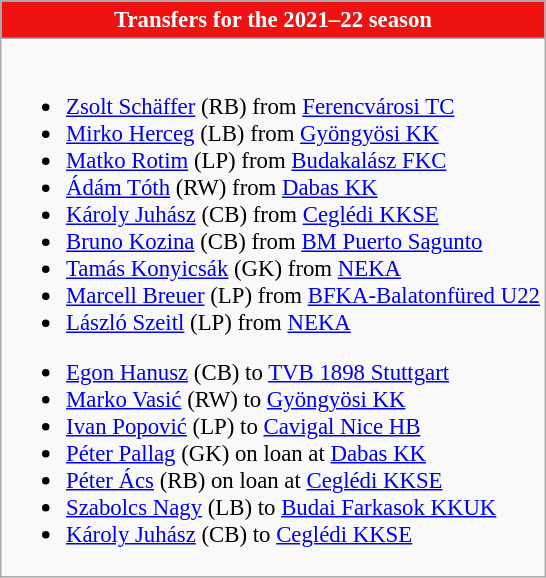<table class="wikitable collapsible collapsed" style="font-size:95%">
<tr>
<th style="color:white; background:#EE1212"><strong>Transfers for the 2021–22 season</strong></th>
</tr>
<tr>
<td><br>
<ul><li> <a href='#'>Zsolt Schäffer</a> (RB) from  <a href='#'>Ferencvárosi TC</a></li><li> <a href='#'>Mirko Herceg</a> (LB) from  <a href='#'>Gyöngyösi KK</a></li><li> <a href='#'>Matko Rotim</a> (LP) from  <a href='#'>Budakalász FKC</a></li><li> <a href='#'>Ádám Tóth</a> (RW) from  <a href='#'>Dabas KK</a></li><li> <a href='#'>Károly Juhász</a> (CB) from  <a href='#'>Ceglédi KKSE</a></li><li> <a href='#'>Bruno Kozina</a> (CB) from  <a href='#'>BM Puerto Sagunto</a></li><li> <a href='#'>Tamás Konyicsák</a> (GK) from  <a href='#'>NEKA</a></li><li> <a href='#'>Marcell Breuer</a> (LP) from  <a href='#'>BFKA-Balatonfüred U22</a></li><li> <a href='#'>László Szeitl</a> (LP) from  <a href='#'>NEKA</a></li></ul><ul><li> <a href='#'>Egon Hanusz</a> (CB) to  <a href='#'>TVB 1898 Stuttgart</a></li><li> <a href='#'>Marko Vasić</a> (RW) to  <a href='#'>Gyöngyösi KK</a></li><li> <a href='#'>Ivan Popović</a> (LP) to  <a href='#'>Cavigal Nice HB</a></li><li> <a href='#'>Péter Pallag</a> (GK) on loan at  <a href='#'>Dabas KK</a></li><li> <a href='#'>Péter Ács</a> (RB) on loan at  <a href='#'>Ceglédi KKSE</a></li><li> <a href='#'>Szabolcs Nagy</a> (LB) to  <a href='#'>Budai Farkasok KKUK</a></li><li> <a href='#'>Károly Juhász</a> (CB) to  <a href='#'>Ceglédi KKSE</a></li></ul></td>
</tr>
</table>
